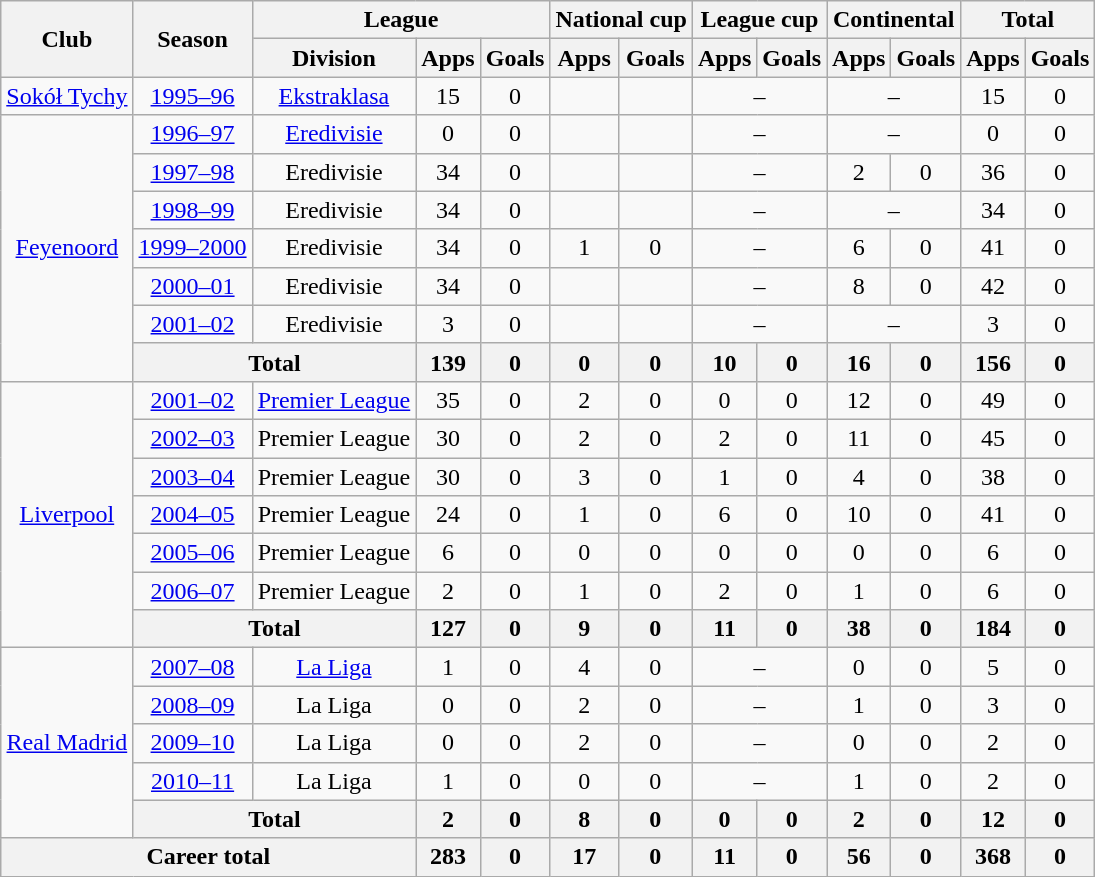<table class="wikitable" style="text-align:center">
<tr>
<th rowspan="2">Club</th>
<th rowspan="2">Season</th>
<th colspan="3">League</th>
<th colspan="2">National cup</th>
<th colspan="2">League cup</th>
<th colspan="2">Continental</th>
<th colspan="2">Total</th>
</tr>
<tr>
<th>Division</th>
<th>Apps</th>
<th>Goals</th>
<th>Apps</th>
<th>Goals</th>
<th>Apps</th>
<th>Goals</th>
<th>Apps</th>
<th>Goals</th>
<th>Apps</th>
<th>Goals</th>
</tr>
<tr>
<td><a href='#'>Sokół Tychy</a></td>
<td><a href='#'>1995–96</a></td>
<td><a href='#'>Ekstraklasa</a></td>
<td>15</td>
<td>0</td>
<td></td>
<td></td>
<td colspan="2">–</td>
<td colspan="2">–</td>
<td>15</td>
<td>0</td>
</tr>
<tr>
<td rowspan="7"><a href='#'>Feyenoord</a></td>
<td><a href='#'>1996–97</a></td>
<td><a href='#'>Eredivisie</a></td>
<td>0</td>
<td>0</td>
<td></td>
<td></td>
<td colspan="2">–</td>
<td colspan="2">–</td>
<td>0</td>
<td>0</td>
</tr>
<tr>
<td><a href='#'>1997–98</a></td>
<td>Eredivisie</td>
<td>34</td>
<td>0</td>
<td></td>
<td></td>
<td colspan="2">–</td>
<td>2</td>
<td>0</td>
<td>36</td>
<td>0</td>
</tr>
<tr>
<td><a href='#'>1998–99</a></td>
<td>Eredivisie</td>
<td>34</td>
<td>0</td>
<td></td>
<td></td>
<td colspan="2">–</td>
<td colspan="2">–</td>
<td>34</td>
<td>0</td>
</tr>
<tr>
<td><a href='#'>1999–2000</a></td>
<td>Eredivisie</td>
<td>34</td>
<td>0</td>
<td>1</td>
<td>0</td>
<td colspan="2">–</td>
<td>6</td>
<td>0</td>
<td>41</td>
<td>0</td>
</tr>
<tr>
<td><a href='#'>2000–01</a></td>
<td>Eredivisie</td>
<td>34</td>
<td>0</td>
<td></td>
<td></td>
<td colspan="2">–</td>
<td>8</td>
<td>0</td>
<td>42</td>
<td>0</td>
</tr>
<tr>
<td><a href='#'>2001–02</a></td>
<td>Eredivisie</td>
<td>3</td>
<td>0</td>
<td></td>
<td></td>
<td colspan="2">–</td>
<td colspan="2">–</td>
<td>3</td>
<td>0</td>
</tr>
<tr>
<th colspan="2">Total</th>
<th>139</th>
<th>0</th>
<th>0</th>
<th>0</th>
<th>10</th>
<th>0</th>
<th>16</th>
<th>0</th>
<th>156</th>
<th>0</th>
</tr>
<tr>
<td rowspan="7"><a href='#'>Liverpool</a></td>
<td><a href='#'>2001–02</a></td>
<td><a href='#'>Premier League</a></td>
<td>35</td>
<td>0</td>
<td>2</td>
<td>0</td>
<td>0</td>
<td>0</td>
<td>12</td>
<td>0</td>
<td>49</td>
<td>0</td>
</tr>
<tr>
<td><a href='#'>2002–03</a></td>
<td>Premier League</td>
<td>30</td>
<td>0</td>
<td>2</td>
<td>0</td>
<td>2</td>
<td>0</td>
<td>11</td>
<td>0</td>
<td>45</td>
<td>0</td>
</tr>
<tr>
<td><a href='#'>2003–04</a></td>
<td>Premier League</td>
<td>30</td>
<td>0</td>
<td>3</td>
<td>0</td>
<td>1</td>
<td>0</td>
<td>4</td>
<td>0</td>
<td>38</td>
<td>0</td>
</tr>
<tr>
<td><a href='#'>2004–05</a></td>
<td>Premier League</td>
<td>24</td>
<td>0</td>
<td>1</td>
<td>0</td>
<td>6</td>
<td>0</td>
<td>10</td>
<td>0</td>
<td>41</td>
<td>0</td>
</tr>
<tr>
<td><a href='#'>2005–06</a></td>
<td>Premier League</td>
<td>6</td>
<td>0</td>
<td>0</td>
<td>0</td>
<td>0</td>
<td>0</td>
<td>0</td>
<td>0</td>
<td>6</td>
<td>0</td>
</tr>
<tr>
<td><a href='#'>2006–07</a></td>
<td>Premier League</td>
<td>2</td>
<td>0</td>
<td>1</td>
<td>0</td>
<td>2</td>
<td>0</td>
<td>1</td>
<td>0</td>
<td>6</td>
<td>0</td>
</tr>
<tr>
<th colspan="2">Total</th>
<th>127</th>
<th>0</th>
<th>9</th>
<th>0</th>
<th>11</th>
<th>0</th>
<th>38</th>
<th>0</th>
<th>184</th>
<th>0</th>
</tr>
<tr>
<td rowspan="5"><a href='#'>Real Madrid</a></td>
<td><a href='#'>2007–08</a></td>
<td><a href='#'>La Liga</a></td>
<td>1</td>
<td>0</td>
<td>4</td>
<td>0</td>
<td colspan="2">–</td>
<td>0</td>
<td>0</td>
<td>5</td>
<td>0</td>
</tr>
<tr>
<td><a href='#'>2008–09</a></td>
<td>La Liga</td>
<td>0</td>
<td>0</td>
<td>2</td>
<td>0</td>
<td colspan="2">–</td>
<td>1</td>
<td>0</td>
<td>3</td>
<td>0</td>
</tr>
<tr>
<td><a href='#'>2009–10</a></td>
<td>La Liga</td>
<td>0</td>
<td>0</td>
<td>2</td>
<td>0</td>
<td colspan="2">–</td>
<td>0</td>
<td>0</td>
<td>2</td>
<td>0</td>
</tr>
<tr>
<td><a href='#'>2010–11</a></td>
<td>La Liga</td>
<td>1</td>
<td>0</td>
<td>0</td>
<td>0</td>
<td colspan="2">–</td>
<td>1</td>
<td>0</td>
<td>2</td>
<td>0</td>
</tr>
<tr>
<th colspan="2">Total</th>
<th>2</th>
<th>0</th>
<th>8</th>
<th>0</th>
<th>0</th>
<th>0</th>
<th>2</th>
<th>0</th>
<th>12</th>
<th>0</th>
</tr>
<tr>
<th colspan="3">Career total</th>
<th>283</th>
<th>0</th>
<th>17</th>
<th>0</th>
<th>11</th>
<th>0</th>
<th>56</th>
<th>0</th>
<th>368</th>
<th>0</th>
</tr>
</table>
